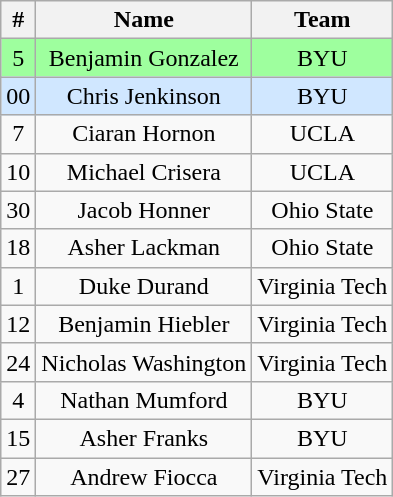<table class="wikitable" style="text-align:center">
<tr>
<th>#</th>
<th>Name</th>
<th>Team</th>
</tr>
<tr bgcolor="#9eff9e">
<td>5</td>
<td>Benjamin Gonzalez</td>
<td>BYU</td>
</tr>
<tr style="background:#d0e7ff">
<td>00</td>
<td>Chris Jenkinson</td>
<td>BYU</td>
</tr>
<tr>
<td>7</td>
<td>Ciaran Hornon</td>
<td>UCLA</td>
</tr>
<tr>
<td>10</td>
<td>Michael Crisera</td>
<td>UCLA</td>
</tr>
<tr>
<td>30</td>
<td>Jacob Honner</td>
<td>Ohio State</td>
</tr>
<tr>
<td>18</td>
<td>Asher Lackman</td>
<td>Ohio State</td>
</tr>
<tr>
<td>1</td>
<td>Duke Durand</td>
<td>Virginia Tech</td>
</tr>
<tr>
<td>12</td>
<td>Benjamin Hiebler</td>
<td>Virginia Tech</td>
</tr>
<tr>
<td>24</td>
<td>Nicholas Washington</td>
<td>Virginia Tech</td>
</tr>
<tr>
<td>4</td>
<td>Nathan Mumford</td>
<td>BYU</td>
</tr>
<tr>
<td>15</td>
<td>Asher Franks</td>
<td>BYU</td>
</tr>
<tr>
<td>27</td>
<td>Andrew Fiocca</td>
<td>Virginia Tech</td>
</tr>
</table>
